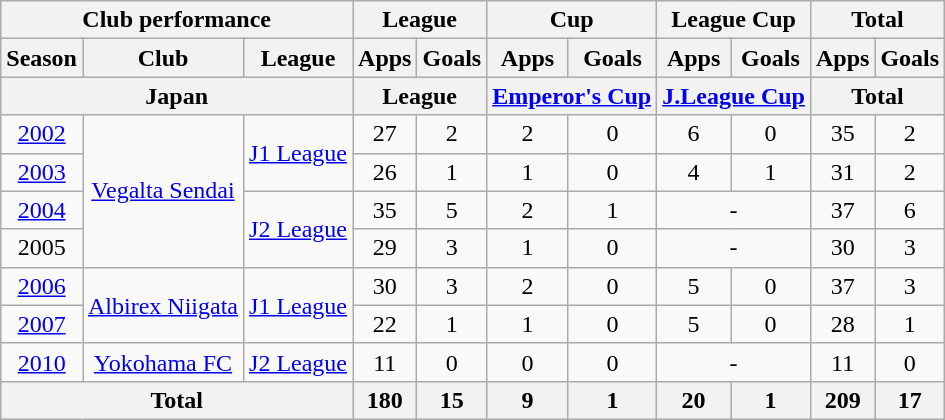<table class="wikitable" style="text-align:center;">
<tr>
<th colspan=3>Club performance</th>
<th colspan=2>League</th>
<th colspan=2>Cup</th>
<th colspan=2>League Cup</th>
<th colspan=2>Total</th>
</tr>
<tr>
<th>Season</th>
<th>Club</th>
<th>League</th>
<th>Apps</th>
<th>Goals</th>
<th>Apps</th>
<th>Goals</th>
<th>Apps</th>
<th>Goals</th>
<th>Apps</th>
<th>Goals</th>
</tr>
<tr>
<th colspan=3>Japan</th>
<th colspan=2>League</th>
<th colspan=2><a href='#'>Emperor's Cup</a></th>
<th colspan=2><a href='#'>J.League Cup</a></th>
<th colspan=2>Total</th>
</tr>
<tr>
<td><a href='#'>2002</a></td>
<td rowspan=4><a href='#'>Vegalta Sendai</a></td>
<td rowspan=2><a href='#'>J1 League</a></td>
<td>27</td>
<td>2</td>
<td>2</td>
<td>0</td>
<td>6</td>
<td>0</td>
<td>35</td>
<td>2</td>
</tr>
<tr>
<td><a href='#'>2003</a></td>
<td>26</td>
<td>1</td>
<td>1</td>
<td>0</td>
<td>4</td>
<td>1</td>
<td>31</td>
<td>2</td>
</tr>
<tr>
<td><a href='#'>2004</a></td>
<td rowspan=2><a href='#'>J2 League</a></td>
<td>35</td>
<td>5</td>
<td>2</td>
<td>1</td>
<td colspan=2>-</td>
<td>37</td>
<td>6</td>
</tr>
<tr>
<td>2005</td>
<td>29</td>
<td>3</td>
<td>1</td>
<td>0</td>
<td colspan=2>-</td>
<td>30</td>
<td>3</td>
</tr>
<tr>
<td><a href='#'>2006</a></td>
<td rowspan=2><a href='#'>Albirex Niigata</a></td>
<td rowspan=2><a href='#'>J1 League</a></td>
<td>30</td>
<td>3</td>
<td>2</td>
<td>0</td>
<td>5</td>
<td>0</td>
<td>37</td>
<td>3</td>
</tr>
<tr>
<td><a href='#'>2007</a></td>
<td>22</td>
<td>1</td>
<td>1</td>
<td>0</td>
<td>5</td>
<td>0</td>
<td>28</td>
<td>1</td>
</tr>
<tr>
<td><a href='#'>2010</a></td>
<td><a href='#'>Yokohama FC</a></td>
<td><a href='#'>J2 League</a></td>
<td>11</td>
<td>0</td>
<td>0</td>
<td>0</td>
<td colspan=2>-</td>
<td>11</td>
<td>0</td>
</tr>
<tr>
<th colspan=3>Total</th>
<th>180</th>
<th>15</th>
<th>9</th>
<th>1</th>
<th>20</th>
<th>1</th>
<th>209</th>
<th>17</th>
</tr>
</table>
